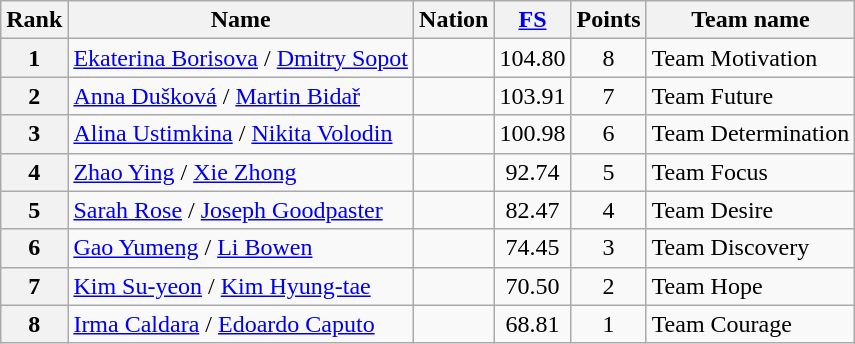<table class="wikitable sortable">
<tr>
<th>Rank</th>
<th>Name</th>
<th>Nation</th>
<th><a href='#'>FS</a></th>
<th>Points</th>
<th>Team name</th>
</tr>
<tr>
<th>1</th>
<td><a href='#'>Ekaterina Borisova</a> / <a href='#'>Dmitry Sopot</a></td>
<td></td>
<td align="center">104.80</td>
<td align="center">8</td>
<td>Team Motivation</td>
</tr>
<tr>
<th>2</th>
<td><a href='#'>Anna Dušková</a> / <a href='#'>Martin Bidař</a></td>
<td></td>
<td align="center">103.91</td>
<td align="center">7</td>
<td>Team Future</td>
</tr>
<tr>
<th>3</th>
<td><a href='#'>Alina Ustimkina</a> / <a href='#'>Nikita Volodin</a></td>
<td></td>
<td align="center">100.98</td>
<td align="center">6</td>
<td>Team Determination</td>
</tr>
<tr>
<th>4</th>
<td><a href='#'>Zhao Ying</a> / <a href='#'>Xie Zhong</a></td>
<td></td>
<td align="center">92.74</td>
<td align="center">5</td>
<td>Team Focus</td>
</tr>
<tr>
<th>5</th>
<td><a href='#'>Sarah Rose</a> / <a href='#'>Joseph Goodpaster</a></td>
<td></td>
<td align="center">82.47</td>
<td align="center">4</td>
<td>Team Desire</td>
</tr>
<tr>
<th>6</th>
<td><a href='#'>Gao Yumeng</a> / <a href='#'>Li Bowen</a></td>
<td></td>
<td align="center">74.45</td>
<td align="center">3</td>
<td>Team Discovery</td>
</tr>
<tr>
<th>7</th>
<td><a href='#'>Kim Su-yeon</a> / <a href='#'>Kim Hyung-tae</a></td>
<td></td>
<td align="center">70.50</td>
<td align="center">2</td>
<td>Team Hope</td>
</tr>
<tr>
<th>8</th>
<td><a href='#'>Irma Caldara</a> / <a href='#'>Edoardo Caputo</a></td>
<td></td>
<td align="center">68.81</td>
<td align="center">1</td>
<td>Team Courage</td>
</tr>
</table>
